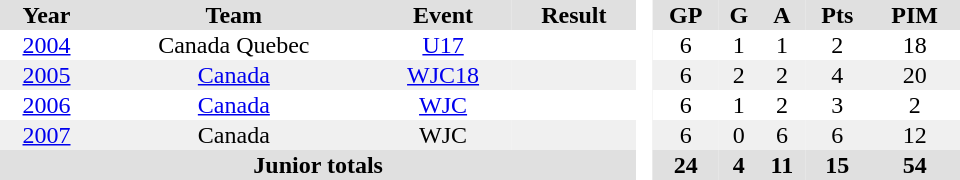<table border="0" cellpadding="1" cellspacing="0" style="text-align:center; width:40em">
<tr ALIGN="centre" bgcolor="#e0e0e0">
<th>Year</th>
<th>Team</th>
<th>Event</th>
<th>Result</th>
<th rowspan="99" bgcolor="#ffffff"> </th>
<th>GP</th>
<th>G</th>
<th>A</th>
<th>Pts</th>
<th>PIM</th>
</tr>
<tr>
<td><a href='#'>2004</a></td>
<td>Canada Quebec</td>
<td><a href='#'>U17</a></td>
<td></td>
<td>6</td>
<td>1</td>
<td>1</td>
<td>2</td>
<td>18</td>
</tr>
<tr bgcolor="#f0f0f0">
<td><a href='#'>2005</a></td>
<td><a href='#'>Canada</a></td>
<td><a href='#'>WJC18</a></td>
<td></td>
<td>6</td>
<td>2</td>
<td>2</td>
<td>4</td>
<td>20</td>
</tr>
<tr>
<td><a href='#'>2006</a></td>
<td><a href='#'>Canada</a></td>
<td><a href='#'>WJC</a></td>
<td></td>
<td>6</td>
<td>1</td>
<td>2</td>
<td>3</td>
<td>2</td>
</tr>
<tr bgcolor="#f0f0f0">
<td><a href='#'>2007</a></td>
<td>Canada</td>
<td>WJC</td>
<td></td>
<td>6</td>
<td>0</td>
<td>6</td>
<td>6</td>
<td>12</td>
</tr>
<tr bgcolor="#e0e0e0">
<th colspan="4">Junior totals</th>
<th>24</th>
<th>4</th>
<th>11</th>
<th>15</th>
<th>54</th>
</tr>
</table>
